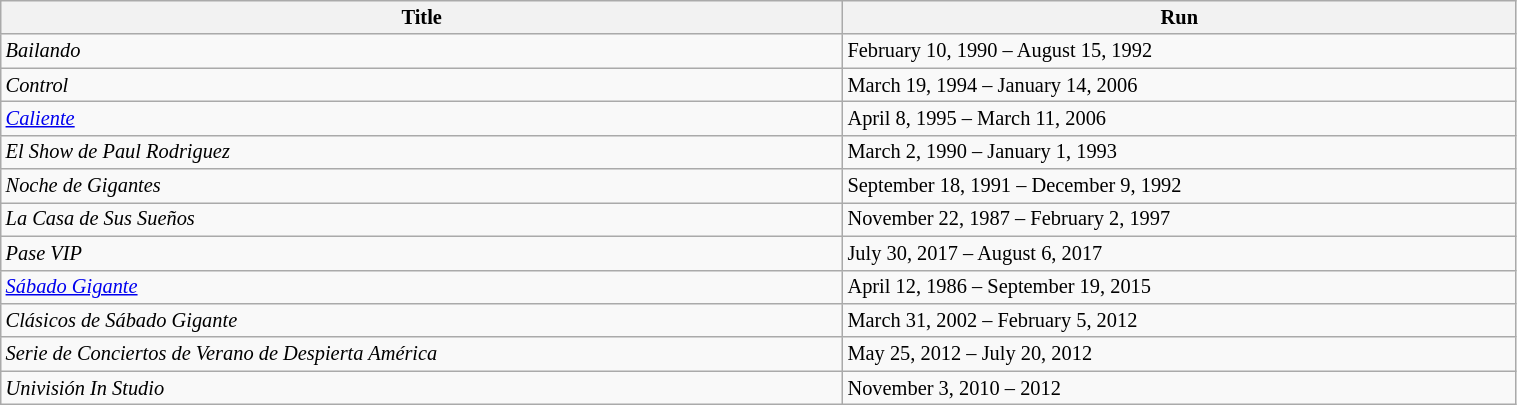<table class="wikitable sortable" style="width:80%; font-size:85%;">
<tr>
<th style="width:25%;">Title</th>
<th style="width:20%;">Run</th>
</tr>
<tr>
<td><em>Bailando</em></td>
<td>February 10, 1990 – August 15, 1992</td>
</tr>
<tr>
<td><em>Control</em></td>
<td>March 19, 1994 – January 14, 2006</td>
</tr>
<tr>
<td><em><a href='#'>Caliente</a></em></td>
<td>April 8, 1995 – March 11, 2006</td>
</tr>
<tr>
<td><em>El Show de Paul Rodriguez</em></td>
<td>March 2, 1990 – January 1, 1993</td>
</tr>
<tr>
<td><em>Noche de Gigantes</em></td>
<td>September 18, 1991 – December 9, 1992</td>
</tr>
<tr>
<td><em>La Casa de Sus Sueños</em></td>
<td>November 22, 1987 – February 2, 1997</td>
</tr>
<tr>
<td><em>Pase VIP</em></td>
<td>July 30, 2017 – August 6, 2017</td>
</tr>
<tr>
<td><em><a href='#'>Sábado Gigante</a></em></td>
<td>April 12, 1986 – September 19, 2015</td>
</tr>
<tr>
<td><em>Clásicos de Sábado Gigante</em></td>
<td>March 31, 2002 – February 5, 2012</td>
</tr>
<tr>
<td><em>Serie de Conciertos de Verano de Despierta América</em></td>
<td>May 25, 2012 – July 20, 2012</td>
</tr>
<tr>
<td><em>Univisión In Studio </em></td>
<td>November 3, 2010 – 2012</td>
</tr>
</table>
